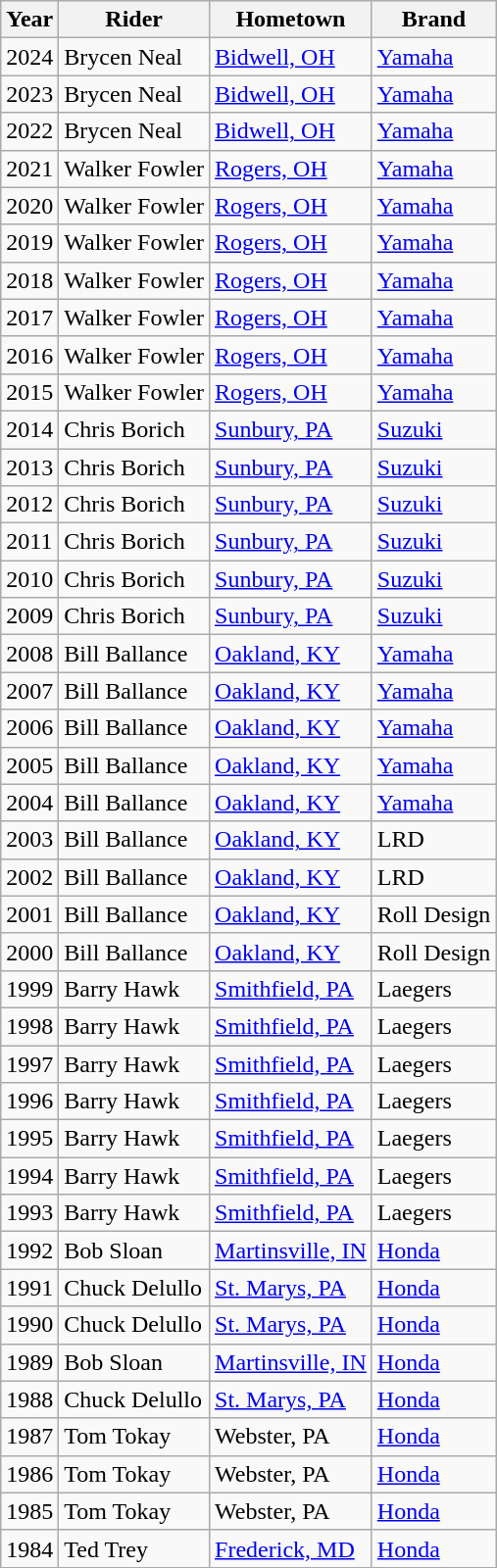<table class="wikitable">
<tr>
<th>Year</th>
<th>Rider</th>
<th>Hometown</th>
<th>Brand</th>
</tr>
<tr>
<td>2024</td>
<td>Brycen Neal</td>
<td><a href='#'>Bidwell, OH</a></td>
<td><a href='#'>Yamaha</a></td>
</tr>
<tr>
<td>2023</td>
<td>Brycen Neal</td>
<td><a href='#'>Bidwell, OH</a></td>
<td><a href='#'>Yamaha</a></td>
</tr>
<tr>
<td>2022</td>
<td>Brycen Neal</td>
<td><a href='#'>Bidwell, OH</a></td>
<td><a href='#'>Yamaha</a></td>
</tr>
<tr>
<td>2021</td>
<td>Walker Fowler</td>
<td><a href='#'>Rogers, OH</a></td>
<td><a href='#'>Yamaha</a></td>
</tr>
<tr>
<td>2020</td>
<td>Walker Fowler</td>
<td><a href='#'>Rogers, OH</a></td>
<td><a href='#'>Yamaha</a></td>
</tr>
<tr>
<td>2019</td>
<td>Walker Fowler</td>
<td><a href='#'>Rogers, OH</a></td>
<td><a href='#'>Yamaha</a></td>
</tr>
<tr>
<td>2018</td>
<td>Walker Fowler</td>
<td><a href='#'>Rogers, OH</a></td>
<td><a href='#'>Yamaha</a></td>
</tr>
<tr>
<td>2017</td>
<td>Walker Fowler</td>
<td><a href='#'>Rogers, OH</a></td>
<td><a href='#'>Yamaha</a></td>
</tr>
<tr>
<td>2016</td>
<td>Walker Fowler</td>
<td><a href='#'>Rogers, OH</a></td>
<td><a href='#'>Yamaha</a></td>
</tr>
<tr>
<td>2015</td>
<td>Walker Fowler</td>
<td><a href='#'>Rogers, OH</a></td>
<td><a href='#'>Yamaha</a></td>
</tr>
<tr>
<td>2014</td>
<td>Chris Borich</td>
<td><a href='#'>Sunbury, PA</a></td>
<td><a href='#'>Suzuki</a></td>
</tr>
<tr>
<td>2013</td>
<td>Chris Borich</td>
<td><a href='#'>Sunbury, PA</a></td>
<td><a href='#'>Suzuki</a></td>
</tr>
<tr>
<td>2012</td>
<td>Chris Borich</td>
<td><a href='#'>Sunbury, PA</a></td>
<td><a href='#'>Suzuki</a></td>
</tr>
<tr>
<td>2011</td>
<td>Chris Borich</td>
<td><a href='#'>Sunbury, PA</a></td>
<td><a href='#'>Suzuki</a></td>
</tr>
<tr>
<td>2010</td>
<td>Chris Borich</td>
<td><a href='#'>Sunbury, PA</a></td>
<td><a href='#'>Suzuki</a></td>
</tr>
<tr>
<td>2009</td>
<td>Chris Borich</td>
<td><a href='#'>Sunbury, PA</a></td>
<td><a href='#'>Suzuki</a></td>
</tr>
<tr>
<td>2008</td>
<td>Bill Ballance</td>
<td><a href='#'>Oakland, KY</a></td>
<td><a href='#'>Yamaha</a></td>
</tr>
<tr>
<td>2007</td>
<td>Bill Ballance</td>
<td><a href='#'>Oakland, KY</a></td>
<td><a href='#'>Yamaha</a></td>
</tr>
<tr>
<td>2006</td>
<td>Bill Ballance</td>
<td><a href='#'>Oakland, KY</a></td>
<td><a href='#'>Yamaha</a></td>
</tr>
<tr>
<td>2005</td>
<td>Bill Ballance</td>
<td><a href='#'>Oakland, KY</a></td>
<td><a href='#'>Yamaha</a></td>
</tr>
<tr>
<td>2004</td>
<td>Bill Ballance</td>
<td><a href='#'>Oakland, KY</a></td>
<td><a href='#'>Yamaha</a></td>
</tr>
<tr>
<td>2003</td>
<td>Bill Ballance</td>
<td><a href='#'>Oakland, KY</a></td>
<td>LRD</td>
</tr>
<tr>
<td>2002</td>
<td>Bill Ballance</td>
<td><a href='#'>Oakland, KY</a></td>
<td>LRD</td>
</tr>
<tr>
<td>2001</td>
<td>Bill Ballance</td>
<td><a href='#'>Oakland, KY</a></td>
<td>Roll Design</td>
</tr>
<tr>
<td>2000</td>
<td>Bill Ballance</td>
<td><a href='#'>Oakland, KY</a></td>
<td>Roll Design</td>
</tr>
<tr>
<td>1999</td>
<td>Barry Hawk</td>
<td><a href='#'>Smithfield, PA</a></td>
<td>Laegers</td>
</tr>
<tr>
<td>1998</td>
<td>Barry Hawk</td>
<td><a href='#'>Smithfield, PA</a></td>
<td>Laegers</td>
</tr>
<tr>
<td>1997</td>
<td>Barry Hawk</td>
<td><a href='#'>Smithfield, PA</a></td>
<td>Laegers</td>
</tr>
<tr>
<td>1996</td>
<td>Barry Hawk</td>
<td><a href='#'>Smithfield, PA</a></td>
<td>Laegers</td>
</tr>
<tr>
<td>1995</td>
<td>Barry Hawk</td>
<td><a href='#'>Smithfield, PA</a></td>
<td>Laegers</td>
</tr>
<tr>
<td>1994</td>
<td>Barry Hawk</td>
<td><a href='#'>Smithfield, PA</a></td>
<td>Laegers</td>
</tr>
<tr>
<td>1993</td>
<td>Barry Hawk</td>
<td><a href='#'>Smithfield, PA</a></td>
<td>Laegers</td>
</tr>
<tr>
<td>1992</td>
<td>Bob Sloan</td>
<td><a href='#'>Martinsville, IN</a></td>
<td><a href='#'>Honda</a></td>
</tr>
<tr>
<td>1991</td>
<td>Chuck Delullo</td>
<td><a href='#'>St. Marys, PA</a></td>
<td><a href='#'>Honda</a></td>
</tr>
<tr>
<td>1990</td>
<td>Chuck Delullo</td>
<td><a href='#'>St. Marys, PA</a></td>
<td><a href='#'>Honda</a></td>
</tr>
<tr>
<td>1989</td>
<td>Bob Sloan</td>
<td><a href='#'>Martinsville, IN</a></td>
<td><a href='#'>Honda</a></td>
</tr>
<tr>
<td>1988</td>
<td>Chuck Delullo</td>
<td><a href='#'>St. Marys, PA</a></td>
<td><a href='#'>Honda</a></td>
</tr>
<tr>
<td>1987</td>
<td>Tom Tokay</td>
<td>Webster, PA</td>
<td><a href='#'>Honda</a></td>
</tr>
<tr>
<td>1986</td>
<td>Tom Tokay</td>
<td>Webster, PA</td>
<td><a href='#'>Honda</a></td>
</tr>
<tr>
<td>1985</td>
<td>Tom Tokay</td>
<td>Webster, PA</td>
<td><a href='#'>Honda</a></td>
</tr>
<tr>
<td>1984</td>
<td>Ted Trey</td>
<td><a href='#'>Frederick, MD</a></td>
<td><a href='#'>Honda</a></td>
</tr>
</table>
